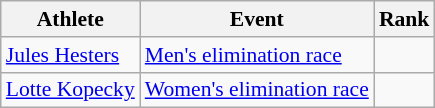<table class="wikitable" style="font-size:90%">
<tr>
<th>Athlete</th>
<th>Event</th>
<th>Rank</th>
</tr>
<tr align=center>
<td align=left><a href='#'>Jules Hesters</a></td>
<td align=left><a href='#'>Men's elimination race</a></td>
<td></td>
</tr>
<tr align=center>
<td align=left><a href='#'>Lotte Kopecky</a></td>
<td align=left><a href='#'>Women's elimination race</a></td>
<td></td>
</tr>
</table>
